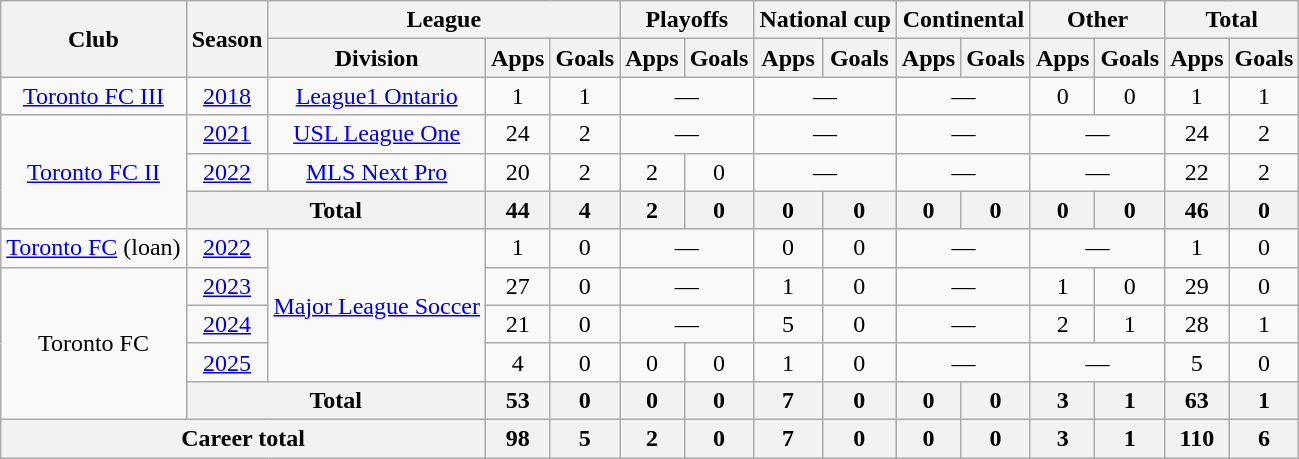<table class="wikitable" style="text-align: center">
<tr>
<th rowspan="2">Club</th>
<th rowspan="2">Season</th>
<th colspan="3">League</th>
<th colspan="2">Playoffs</th>
<th colspan="2">National cup</th>
<th colspan="2">Continental</th>
<th colspan="2">Other</th>
<th colspan="2">Total</th>
</tr>
<tr>
<th>Division</th>
<th>Apps</th>
<th>Goals</th>
<th>Apps</th>
<th>Goals</th>
<th>Apps</th>
<th>Goals</th>
<th>Apps</th>
<th>Goals</th>
<th>Apps</th>
<th>Goals</th>
<th>Apps</th>
<th>Goals</th>
</tr>
<tr>
<td><a href='#'>Toronto FC III</a></td>
<td><a href='#'>2018</a></td>
<td><a href='#'>League1 Ontario</a></td>
<td>1</td>
<td>1</td>
<td colspan="2">—</td>
<td colspan="2">—</td>
<td colspan="2">—</td>
<td>0</td>
<td>0</td>
<td>1</td>
<td>1</td>
</tr>
<tr>
<td rowspan="3"><a href='#'>Toronto FC II</a></td>
<td><a href='#'>2021</a></td>
<td><a href='#'>USL League One</a></td>
<td>24</td>
<td>2</td>
<td colspan="2">—</td>
<td colspan="2">—</td>
<td colspan="2">—</td>
<td colspan="2">—</td>
<td>24</td>
<td>2</td>
</tr>
<tr>
<td><a href='#'>2022</a></td>
<td><a href='#'>MLS Next Pro</a></td>
<td>20</td>
<td>2</td>
<td>2</td>
<td>0</td>
<td colspan="2">—</td>
<td colspan="2">—</td>
<td colspan="2">—</td>
<td>22</td>
<td>2</td>
</tr>
<tr>
<th colspan="2">Total</th>
<th>44</th>
<th>4</th>
<th>2</th>
<th>0</th>
<th>0</th>
<th>0</th>
<th>0</th>
<th>0</th>
<th>0</th>
<th>0</th>
<th>46</th>
<th>0</th>
</tr>
<tr>
<td><a href='#'>Toronto FC</a> (loan)</td>
<td><a href='#'>2022</a></td>
<td rowspan="4"><a href='#'>Major League Soccer</a></td>
<td>1</td>
<td>0</td>
<td colspan="2">—</td>
<td>0</td>
<td>0</td>
<td colspan="2">—</td>
<td colspan="2">—</td>
<td>1</td>
<td>0</td>
</tr>
<tr>
<td rowspan="4">Toronto FC</td>
<td><a href='#'>2023</a></td>
<td>27</td>
<td>0</td>
<td colspan="2">—</td>
<td>1</td>
<td>0</td>
<td colspan="2">—</td>
<td>1</td>
<td>0</td>
<td>29</td>
<td>0</td>
</tr>
<tr>
<td><a href='#'>2024</a></td>
<td>21</td>
<td>0</td>
<td colspan="2">—</td>
<td>5</td>
<td>0</td>
<td colspan="2">—</td>
<td>2</td>
<td>1</td>
<td>28</td>
<td>1</td>
</tr>
<tr>
<td><a href='#'>2025</a></td>
<td>4</td>
<td>0</td>
<td>0</td>
<td>0</td>
<td>1</td>
<td>0</td>
<td colspan="2">—</td>
<td colspan="2">—</td>
<td>5</td>
<td>0</td>
</tr>
<tr>
<th colspan="2">Total</th>
<th>53</th>
<th>0</th>
<th>0</th>
<th>0</th>
<th>7</th>
<th>0</th>
<th>0</th>
<th>0</th>
<th>3</th>
<th>1</th>
<th>63</th>
<th>1</th>
</tr>
<tr>
<th colspan="3">Career total</th>
<th>98</th>
<th>5</th>
<th>2</th>
<th>0</th>
<th>7</th>
<th>0</th>
<th>0</th>
<th>0</th>
<th>3</th>
<th>1</th>
<th>110</th>
<th>6</th>
</tr>
</table>
